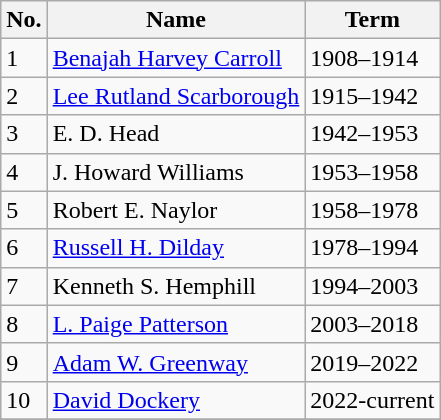<table class="wikitable">
<tr>
<th>No.</th>
<th>Name</th>
<th>Term</th>
</tr>
<tr>
<td>1</td>
<td><a href='#'>Benajah Harvey Carroll</a></td>
<td>1908–1914</td>
</tr>
<tr>
<td>2</td>
<td><a href='#'>Lee Rutland Scarborough</a></td>
<td>1915–1942</td>
</tr>
<tr>
<td>3</td>
<td>E. D. Head</td>
<td>1942–1953</td>
</tr>
<tr>
<td>4</td>
<td>J. Howard Williams</td>
<td>1953–1958</td>
</tr>
<tr>
<td>5</td>
<td>Robert E. Naylor</td>
<td>1958–1978</td>
</tr>
<tr>
<td>6</td>
<td><a href='#'>Russell H. Dilday</a></td>
<td>1978–1994</td>
</tr>
<tr>
<td>7</td>
<td>Kenneth S. Hemphill</td>
<td>1994–2003</td>
</tr>
<tr>
<td>8</td>
<td><a href='#'>L. Paige Patterson</a></td>
<td>2003–2018</td>
</tr>
<tr>
<td>9</td>
<td><a href='#'>Adam W. Greenway</a></td>
<td>2019–2022</td>
</tr>
<tr>
<td>10</td>
<td><a href='#'>David Dockery</a></td>
<td>2022-current</td>
</tr>
<tr>
</tr>
</table>
